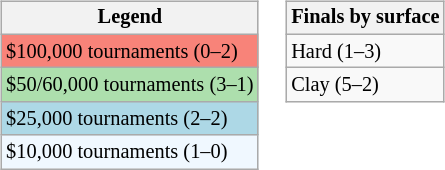<table>
<tr valign=top>
<td><br><table class="wikitable" style="font-size:85%;">
<tr>
<th>Legend</th>
</tr>
<tr style="background:#f88379;">
<td>$100,000 tournaments (0–2)</td>
</tr>
<tr style="background:#addfad;">
<td>$50/60,000 tournaments (3–1)</td>
</tr>
<tr style="background:lightblue;">
<td>$25,000 tournaments (2–2)</td>
</tr>
<tr style="background:#f0f8ff;">
<td>$10,000 tournaments (1–0)</td>
</tr>
</table>
</td>
<td><br><table class="wikitable" style="font-size:85%;">
<tr>
<th>Finals by surface</th>
</tr>
<tr>
<td>Hard (1–3)</td>
</tr>
<tr>
<td>Clay (5–2)</td>
</tr>
</table>
</td>
</tr>
</table>
